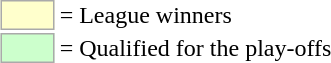<table style="margin:1em auto;">
<tr>
<td style="background-color:#ffffcc; border:1px solid #aaaaaa; width:2em;"></td>
<td>= League winners</td>
</tr>
<tr>
<td style="background-color:#ccffcc; border:1px solid #aaaaaa; width:2em;"></td>
<td>= Qualified for the play-offs</td>
</tr>
</table>
